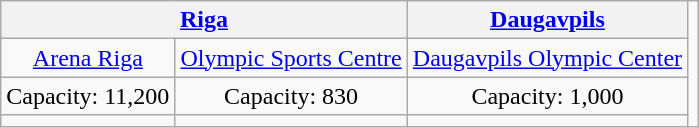<table class="wikitable" style="text-align:center;">
<tr>
<th colspan=2><a href='#'>Riga</a></th>
<th><a href='#'>Daugavpils</a></th>
<td rowspan="4"><br></td>
</tr>
<tr>
<td><a href='#'>Arena Riga</a></td>
<td><a href='#'>Olympic Sports Centre</a></td>
<td><a href='#'>Daugavpils Olympic Center</a></td>
</tr>
<tr>
<td>Capacity: 11,200</td>
<td>Capacity: 830</td>
<td>Capacity: 1,000</td>
</tr>
<tr>
<td></td>
<td></td>
<td></td>
</tr>
</table>
